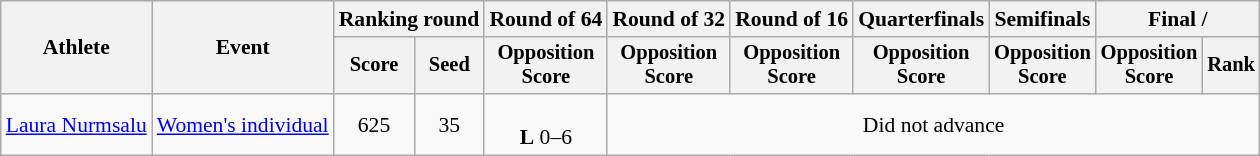<table class="wikitable" style="font-size:90%">
<tr>
<th rowspan=2>Athlete</th>
<th rowspan=2>Event</th>
<th colspan="2">Ranking round</th>
<th>Round of 64</th>
<th>Round of 32</th>
<th>Round of 16</th>
<th>Quarterfinals</th>
<th>Semifinals</th>
<th colspan="2">Final / </th>
</tr>
<tr style="font-size:95%">
<th>Score</th>
<th>Seed</th>
<th>Opposition<br>Score</th>
<th>Opposition<br>Score</th>
<th>Opposition<br>Score</th>
<th>Opposition<br>Score</th>
<th>Opposition<br>Score</th>
<th>Opposition<br>Score</th>
<th>Rank</th>
</tr>
<tr align=center>
<td align=left><a href='#'>Laura Nurmsalu</a></td>
<td align=left><a href='#'>Women's individual</a></td>
<td>625</td>
<td>35</td>
<td><br><strong>L</strong> 0–6</td>
<td colspan="6">Did not advance</td>
</tr>
</table>
